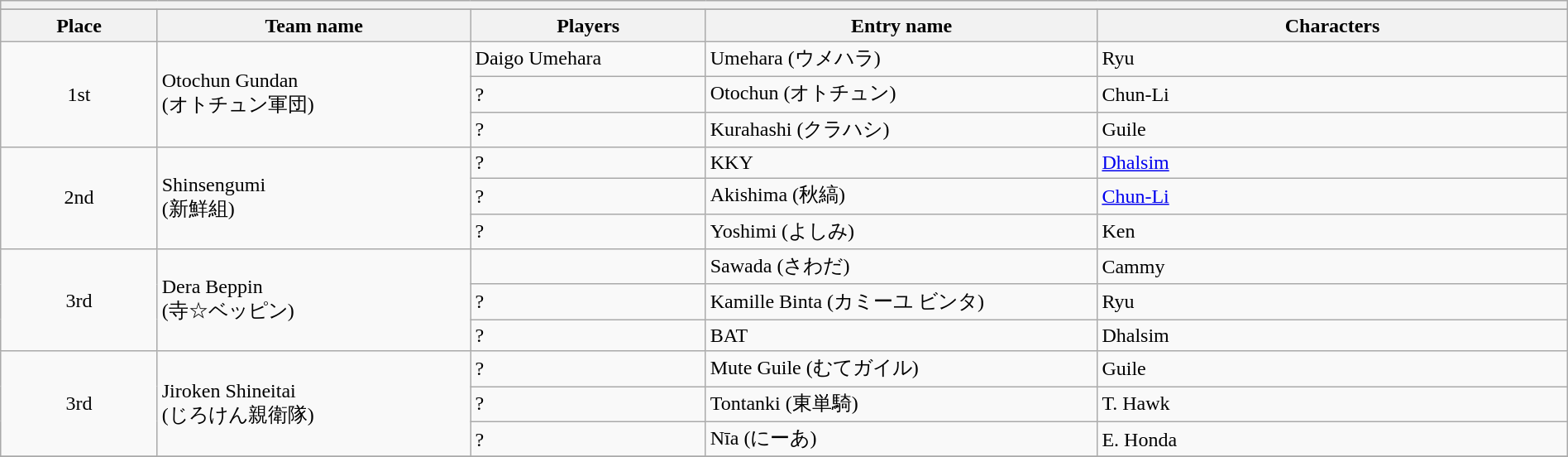<table class="wikitable" width=100%>
<tr>
<th colspan=5></th>
</tr>
<tr bgcolor="#dddddd">
</tr>
<tr>
<th width=10%>Place</th>
<th width=20%>Team name</th>
<th width=15%>Players</th>
<th width=25%>Entry name</th>
<th width=30%>Characters</th>
</tr>
<tr>
<td align=center rowspan="3">1st</td>
<td rowspan="3">Otochun Gundan<br>(オトチュン軍団)</td>
<td>Daigo Umehara</td>
<td>Umehara (ウメハラ)</td>
<td>Ryu</td>
</tr>
<tr>
<td>?</td>
<td>Otochun (オトチュン)</td>
<td>Chun-Li</td>
</tr>
<tr>
<td>?</td>
<td>Kurahashi (クラハシ)</td>
<td>Guile</td>
</tr>
<tr>
<td align=center rowspan="3">2nd</td>
<td rowspan="3">Shinsengumi<br>(新鮮組)</td>
<td>?</td>
<td>KKY</td>
<td><a href='#'>Dhalsim</a></td>
</tr>
<tr>
<td>?</td>
<td>Akishima (秋縞)</td>
<td><a href='#'>Chun-Li</a></td>
</tr>
<tr>
<td>?</td>
<td>Yoshimi (よしみ)</td>
<td>Ken</td>
</tr>
<tr>
<td align=center rowspan="3">3rd</td>
<td rowspan="3">Dera Beppin<br>(寺☆ベッピン)</td>
<td></td>
<td>Sawada (さわだ)</td>
<td>Cammy</td>
</tr>
<tr>
<td>?</td>
<td>Kamille Binta (カミーユ ビンタ)</td>
<td>Ryu</td>
</tr>
<tr>
<td>?</td>
<td>BAT</td>
<td>Dhalsim</td>
</tr>
<tr>
<td align=center rowspan="3">3rd</td>
<td rowspan="3">Jiroken Shineitai<br>(じろけん親衛隊)</td>
<td>?</td>
<td>Mute Guile (むてガイル)</td>
<td>Guile</td>
</tr>
<tr>
<td>?</td>
<td>Tontanki (東単騎)</td>
<td>T. Hawk</td>
</tr>
<tr>
<td>?</td>
<td>Nīa (にーあ)</td>
<td>E. Honda</td>
</tr>
<tr>
</tr>
</table>
